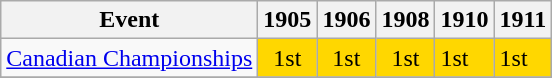<table class="wikitable">
<tr>
<th>Event</th>
<th>1905</th>
<th>1906</th>
<th>1908</th>
<th>1910</th>
<th>1911</th>
</tr>
<tr>
<td><a href='#'>Canadian Championships</a></td>
<td align="center" bgcolor="gold">1st</td>
<td align="center" bgcolor="gold">1st</td>
<td align="center" bgcolor="gold">1st</td>
<td  align="center" bgcolor="gold">1st</td>
<td  align="center" bgcolor="gold">1st</td>
</tr>
<tr>
</tr>
</table>
